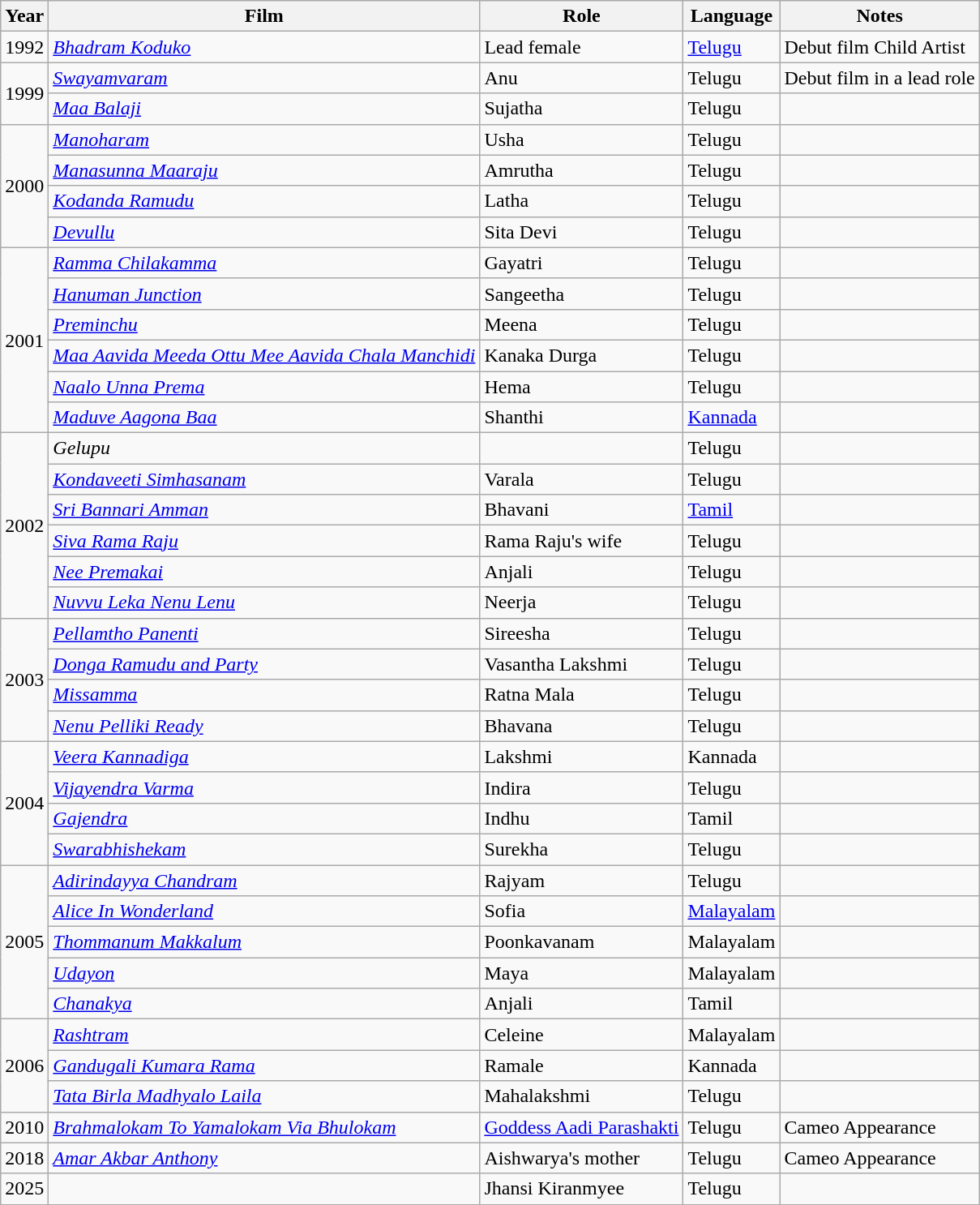<table class="wikitable sortable">
<tr>
<th>Year</th>
<th>Film</th>
<th>Role</th>
<th>Language</th>
<th class="unsortable">Notes</th>
</tr>
<tr>
<td>1992</td>
<td><em><a href='#'>Bhadram Koduko</a></em></td>
<td>Lead female</td>
<td><a href='#'>Telugu</a></td>
<td>Debut film Child Artist</td>
</tr>
<tr>
<td rowspan="2">1999</td>
<td><em><a href='#'>Swayamvaram</a></em></td>
<td>Anu</td>
<td>Telugu</td>
<td>Debut film in a lead role</td>
</tr>
<tr>
<td><em><a href='#'>Maa Balaji</a></em></td>
<td>Sujatha</td>
<td>Telugu</td>
<td></td>
</tr>
<tr>
<td rowspan="4">2000</td>
<td><em><a href='#'>Manoharam</a></em></td>
<td>Usha</td>
<td>Telugu</td>
<td></td>
</tr>
<tr>
<td><em><a href='#'>Manasunna Maaraju</a></em></td>
<td>Amrutha</td>
<td>Telugu</td>
<td></td>
</tr>
<tr>
<td><em><a href='#'>Kodanda Ramudu</a></em></td>
<td>Latha</td>
<td>Telugu</td>
<td></td>
</tr>
<tr>
<td><em><a href='#'>Devullu</a></em></td>
<td>Sita Devi</td>
<td>Telugu</td>
<td></td>
</tr>
<tr>
<td rowspan="6">2001</td>
<td><em><a href='#'>Ramma Chilakamma</a></em></td>
<td>Gayatri</td>
<td>Telugu</td>
<td></td>
</tr>
<tr>
<td><em><a href='#'>Hanuman Junction</a></em></td>
<td>Sangeetha</td>
<td>Telugu</td>
<td></td>
</tr>
<tr>
<td><em><a href='#'>Preminchu</a></em></td>
<td>Meena</td>
<td>Telugu</td>
<td></td>
</tr>
<tr>
<td><em><a href='#'>Maa Aavida Meeda Ottu Mee Aavida Chala Manchidi</a></em></td>
<td>Kanaka Durga</td>
<td>Telugu</td>
<td></td>
</tr>
<tr>
<td><em><a href='#'>Naalo Unna Prema</a> </em></td>
<td>Hema</td>
<td>Telugu</td>
<td></td>
</tr>
<tr>
<td><em><a href='#'>Maduve Aagona Baa</a></em></td>
<td>Shanthi</td>
<td><a href='#'>Kannada</a></td>
<td></td>
</tr>
<tr>
<td rowspan="6">2002</td>
<td><em>Gelupu</em></td>
<td></td>
<td>Telugu</td>
<td></td>
</tr>
<tr>
<td><em><a href='#'>Kondaveeti Simhasanam</a></em></td>
<td>Varala</td>
<td>Telugu</td>
<td></td>
</tr>
<tr>
<td><em><a href='#'>Sri Bannari Amman</a></em></td>
<td>Bhavani</td>
<td><a href='#'>Tamil</a></td>
<td></td>
</tr>
<tr>
<td><em><a href='#'>Siva Rama Raju</a></em></td>
<td>Rama Raju's wife</td>
<td>Telugu</td>
<td></td>
</tr>
<tr>
<td><em><a href='#'>Nee Premakai</a></em></td>
<td>Anjali</td>
<td>Telugu</td>
<td></td>
</tr>
<tr>
<td><em><a href='#'>Nuvvu Leka Nenu Lenu</a></em></td>
<td>Neerja</td>
<td>Telugu</td>
<td></td>
</tr>
<tr>
<td rowspan="4">2003</td>
<td><em><a href='#'>Pellamtho Panenti</a></em></td>
<td>Sireesha</td>
<td>Telugu</td>
<td></td>
</tr>
<tr>
<td><em><a href='#'>Donga Ramudu and Party</a></em></td>
<td>Vasantha Lakshmi</td>
<td>Telugu</td>
<td></td>
</tr>
<tr>
<td><em><a href='#'>Missamma</a></em></td>
<td>Ratna Mala</td>
<td>Telugu</td>
<td></td>
</tr>
<tr>
<td><em><a href='#'>Nenu Pelliki Ready</a></em></td>
<td>Bhavana</td>
<td>Telugu</td>
<td></td>
</tr>
<tr>
<td rowspan="4">2004</td>
<td><em><a href='#'>Veera Kannadiga</a></em></td>
<td>Lakshmi</td>
<td>Kannada</td>
<td></td>
</tr>
<tr>
<td><em><a href='#'>Vijayendra Varma</a></em></td>
<td>Indira</td>
<td>Telugu</td>
<td></td>
</tr>
<tr>
<td><em><a href='#'>Gajendra</a></em></td>
<td>Indhu</td>
<td>Tamil</td>
<td></td>
</tr>
<tr>
<td><em><a href='#'>Swarabhishekam</a></em></td>
<td>Surekha</td>
<td>Telugu</td>
<td></td>
</tr>
<tr>
<td rowspan="5">2005</td>
<td><em><a href='#'>Adirindayya Chandram</a></em></td>
<td>Rajyam</td>
<td>Telugu</td>
<td></td>
</tr>
<tr>
<td><em><a href='#'>Alice In Wonderland</a></em></td>
<td>Sofia</td>
<td><a href='#'>Malayalam</a></td>
<td></td>
</tr>
<tr>
<td><em><a href='#'>Thommanum Makkalum</a></em></td>
<td>Poonkavanam</td>
<td>Malayalam</td>
<td></td>
</tr>
<tr>
<td><em><a href='#'>Udayon</a></em></td>
<td>Maya</td>
<td>Malayalam</td>
<td></td>
</tr>
<tr>
<td><em><a href='#'>Chanakya</a></em></td>
<td>Anjali</td>
<td>Tamil</td>
<td></td>
</tr>
<tr>
<td rowspan="3">2006</td>
<td><em><a href='#'>Rashtram</a></em></td>
<td>Celeine</td>
<td>Malayalam</td>
<td></td>
</tr>
<tr>
<td><em><a href='#'>Gandugali Kumara Rama</a></em></td>
<td>Ramale</td>
<td>Kannada</td>
<td></td>
</tr>
<tr>
<td><em><a href='#'>Tata Birla Madhyalo Laila</a></em></td>
<td>Mahalakshmi</td>
<td>Telugu</td>
<td></td>
</tr>
<tr>
<td>2010</td>
<td><em><a href='#'>Brahmalokam To Yamalokam Via Bhulokam</a></em></td>
<td><a href='#'>Goddess Aadi Parashakti</a></td>
<td>Telugu</td>
<td>Cameo Appearance</td>
</tr>
<tr>
<td>2018</td>
<td><em><a href='#'>Amar Akbar Anthony</a></em></td>
<td>Aishwarya's mother</td>
<td>Telugu</td>
<td>Cameo Appearance</td>
</tr>
<tr>
<td>2025</td>
<td><em></td>
<td>Jhansi Kiranmyee</td>
<td>Telugu</td>
<td></td>
</tr>
<tr>
</tr>
</table>
